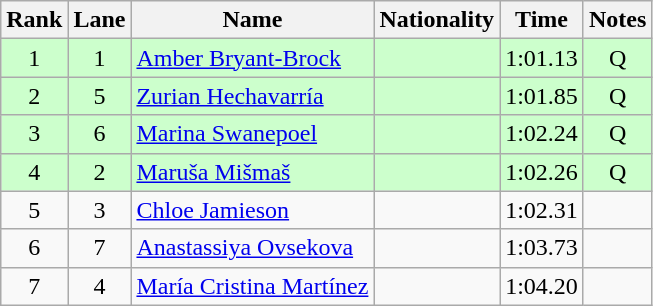<table class="wikitable sortable" style="text-align:center">
<tr>
<th>Rank</th>
<th>Lane</th>
<th>Name</th>
<th>Nationality</th>
<th>Time</th>
<th>Notes</th>
</tr>
<tr bgcolor=ccffcc>
<td align=center>1</td>
<td align=center>1</td>
<td align=left><a href='#'>Amber Bryant-Brock</a></td>
<td align=left></td>
<td>1:01.13</td>
<td>Q</td>
</tr>
<tr bgcolor=ccffcc>
<td align=center>2</td>
<td align=center>5</td>
<td align=left><a href='#'>Zurian Hechavarría</a></td>
<td align=left></td>
<td>1:01.85</td>
<td>Q</td>
</tr>
<tr bgcolor=ccffcc>
<td align=center>3</td>
<td align=center>6</td>
<td align=left><a href='#'>Marina Swanepoel</a></td>
<td align=left></td>
<td>1:02.24</td>
<td>Q</td>
</tr>
<tr bgcolor=ccffcc>
<td align=center>4</td>
<td align=center>2</td>
<td align=left><a href='#'>Maruša Mišmaš</a></td>
<td align=left></td>
<td>1:02.26</td>
<td>Q</td>
</tr>
<tr>
<td align=center>5</td>
<td align=center>3</td>
<td align=left><a href='#'>Chloe Jamieson</a></td>
<td align=left></td>
<td>1:02.31</td>
<td></td>
</tr>
<tr>
<td align=center>6</td>
<td align=center>7</td>
<td align=left><a href='#'>Anastassiya Ovsekova</a></td>
<td align=left></td>
<td>1:03.73</td>
<td></td>
</tr>
<tr>
<td align=center>7</td>
<td align=center>4</td>
<td align=left><a href='#'>María Cristina Martínez</a></td>
<td align=left></td>
<td>1:04.20</td>
<td></td>
</tr>
</table>
